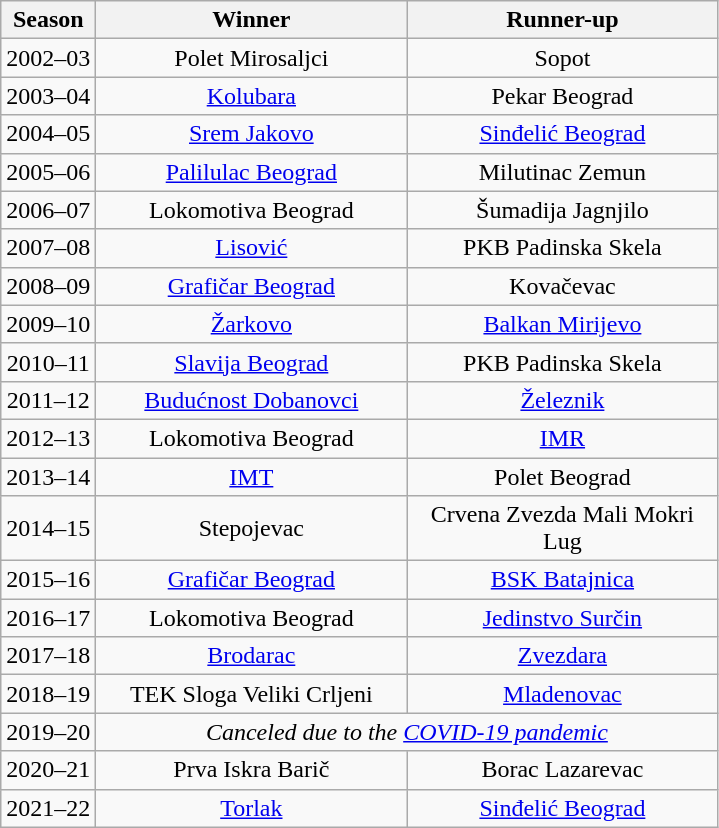<table class="wikitable sortable" style="text-align:center">
<tr>
<th>Season</th>
<th width=200>Winner</th>
<th width=200>Runner-up</th>
</tr>
<tr>
<td>2002–03</td>
<td>Polet Mirosaljci</td>
<td>Sopot</td>
</tr>
<tr>
<td>2003–04</td>
<td><a href='#'>Kolubara</a></td>
<td>Pekar Beograd</td>
</tr>
<tr>
<td>2004–05</td>
<td><a href='#'>Srem Jakovo</a></td>
<td><a href='#'>Sinđelić Beograd</a></td>
</tr>
<tr>
<td>2005–06</td>
<td><a href='#'>Palilulac Beograd</a></td>
<td>Milutinac Zemun</td>
</tr>
<tr>
<td>2006–07</td>
<td>Lokomotiva Beograd</td>
<td>Šumadija Jagnjilo</td>
</tr>
<tr>
<td>2007–08</td>
<td><a href='#'>Lisović</a></td>
<td>PKB Padinska Skela</td>
</tr>
<tr>
<td>2008–09</td>
<td><a href='#'>Grafičar Beograd</a></td>
<td>Kovačevac</td>
</tr>
<tr>
<td>2009–10</td>
<td><a href='#'>Žarkovo</a></td>
<td><a href='#'>Balkan Mirijevo</a></td>
</tr>
<tr>
<td>2010–11</td>
<td><a href='#'>Slavija Beograd</a></td>
<td>PKB Padinska Skela</td>
</tr>
<tr>
<td>2011–12</td>
<td><a href='#'>Budućnost Dobanovci</a></td>
<td><a href='#'>Železnik</a></td>
</tr>
<tr>
<td>2012–13</td>
<td>Lokomotiva Beograd</td>
<td><a href='#'>IMR</a></td>
</tr>
<tr>
<td>2013–14</td>
<td><a href='#'>IMT</a></td>
<td>Polet Beograd</td>
</tr>
<tr>
<td>2014–15</td>
<td>Stepojevac</td>
<td>Crvena Zvezda Mali Mokri Lug</td>
</tr>
<tr>
<td>2015–16</td>
<td><a href='#'>Grafičar Beograd</a></td>
<td><a href='#'>BSK Batajnica</a></td>
</tr>
<tr>
<td>2016–17</td>
<td>Lokomotiva Beograd</td>
<td><a href='#'>Jedinstvo Surčin</a></td>
</tr>
<tr>
<td>2017–18</td>
<td><a href='#'>Brodarac</a></td>
<td><a href='#'>Zvezdara</a></td>
</tr>
<tr>
<td>2018–19</td>
<td>TEK Sloga Veliki Crljeni</td>
<td><a href='#'>Mladenovac</a></td>
</tr>
<tr>
<td>2019–20</td>
<td colspan=6><em>Canceled due to the <a href='#'>COVID-19 pandemic</a></em></td>
</tr>
<tr>
<td>2020–21</td>
<td>Prva Iskra Barič</td>
<td>Borac Lazarevac</td>
</tr>
<tr>
<td>2021–22</td>
<td><a href='#'>Torlak</a></td>
<td><a href='#'>Sinđelić Beograd</a></td>
</tr>
</table>
